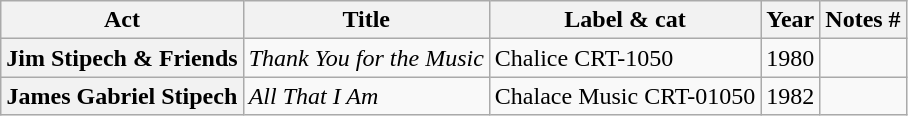<table class="wikitable plainrowheaders sortable">
<tr>
<th scope="col">Act</th>
<th scope="col">Title</th>
<th scope="col">Label & cat</th>
<th scope="col">Year</th>
<th scope="col" class="unsortable">Notes #</th>
</tr>
<tr>
<th scope="row">Jim Stipech & Friends</th>
<td><em>Thank You for the Music</em></td>
<td>Chalice CRT-1050</td>
<td>1980</td>
<td></td>
</tr>
<tr>
<th scope="row">James Gabriel Stipech</th>
<td><em>All That I Am</em></td>
<td>Chalace Music CRT-01050</td>
<td>1982</td>
<td></td>
</tr>
</table>
